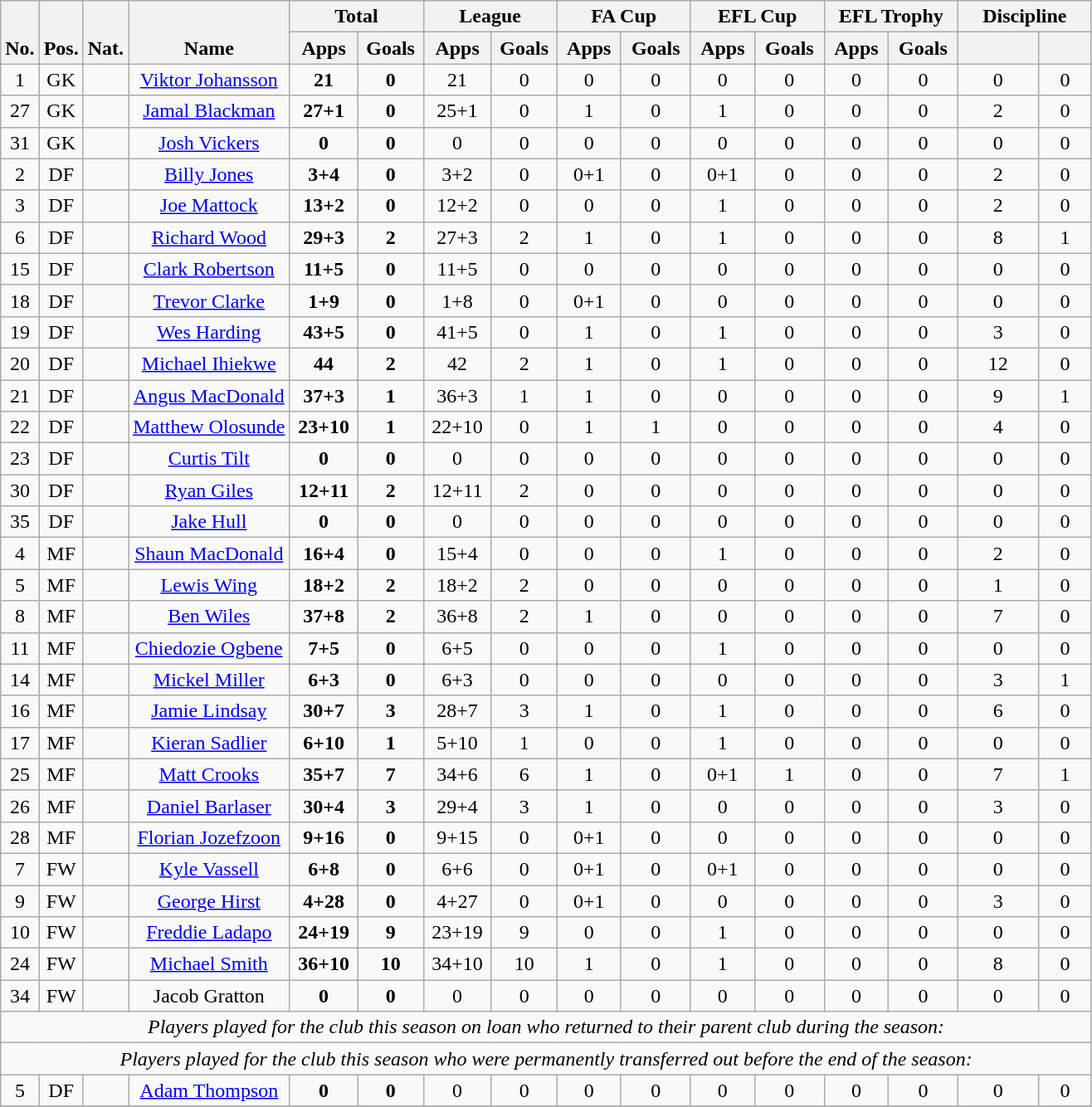<table class="wikitable sortable" style="text-align:center">
<tr>
<th rowspan="2" style="vertical-align:bottom;">No.</th>
<th rowspan="2" style="vertical-align:bottom;">Pos.</th>
<th rowspan="2" style="vertical-align:bottom;">Nat.</th>
<th rowspan="2" style="vertical-align:bottom;">Name</th>
<th colspan="2" style="width:100px;">Total</th>
<th colspan="2" style="width:100px;">League</th>
<th colspan="2" style="width:100px;">FA Cup</th>
<th colspan="2" style="width:100px;">EFL Cup</th>
<th colspan="2" style="width:100px;">EFL Trophy</th>
<th colspan="2" style="width:100px;">Discipline</th>
</tr>
<tr>
<th>Apps</th>
<th>Goals</th>
<th>Apps</th>
<th>Goals</th>
<th>Apps</th>
<th>Goals</th>
<th>Apps</th>
<th>Goals</th>
<th>Apps</th>
<th>Goals</th>
<th></th>
<th></th>
</tr>
<tr>
<td>1</td>
<td>GK</td>
<td></td>
<td><a href='#'>Viktor Johansson</a></td>
<td><strong>21</strong></td>
<td><strong>0</strong></td>
<td>21</td>
<td>0</td>
<td>0</td>
<td>0</td>
<td>0</td>
<td>0</td>
<td>0</td>
<td>0</td>
<td>0</td>
<td>0</td>
</tr>
<tr>
<td>27</td>
<td>GK</td>
<td></td>
<td><a href='#'>Jamal Blackman</a></td>
<td><strong>27+1</strong></td>
<td><strong>0</strong></td>
<td>25+1</td>
<td>0</td>
<td>1</td>
<td>0</td>
<td>1</td>
<td>0</td>
<td>0</td>
<td>0</td>
<td>2</td>
<td>0</td>
</tr>
<tr>
<td>31</td>
<td>GK</td>
<td></td>
<td><a href='#'>Josh Vickers</a></td>
<td><strong>0</strong></td>
<td><strong>0</strong></td>
<td>0</td>
<td>0</td>
<td>0</td>
<td>0</td>
<td>0</td>
<td>0</td>
<td>0</td>
<td>0</td>
<td>0</td>
<td>0</td>
</tr>
<tr>
<td>2</td>
<td>DF</td>
<td></td>
<td><a href='#'>Billy Jones</a></td>
<td><strong>3+4</strong></td>
<td><strong>0</strong></td>
<td>3+2</td>
<td>0</td>
<td>0+1</td>
<td>0</td>
<td>0+1</td>
<td>0</td>
<td>0</td>
<td>0</td>
<td>2</td>
<td>0</td>
</tr>
<tr>
<td>3</td>
<td>DF</td>
<td></td>
<td><a href='#'>Joe Mattock</a></td>
<td><strong>13+2</strong></td>
<td><strong>0</strong></td>
<td>12+2</td>
<td>0</td>
<td>0</td>
<td>0</td>
<td>1</td>
<td>0</td>
<td>0</td>
<td>0</td>
<td>2</td>
<td>0</td>
</tr>
<tr>
<td>6</td>
<td>DF</td>
<td></td>
<td><a href='#'>Richard Wood</a></td>
<td><strong>29+3</strong></td>
<td><strong>2</strong></td>
<td>27+3</td>
<td>2</td>
<td>1</td>
<td>0</td>
<td>1</td>
<td>0</td>
<td>0</td>
<td>0</td>
<td>8</td>
<td>1</td>
</tr>
<tr>
<td>15</td>
<td>DF</td>
<td></td>
<td><a href='#'>Clark Robertson</a></td>
<td><strong>11+5</strong></td>
<td><strong>0</strong></td>
<td>11+5</td>
<td>0</td>
<td>0</td>
<td>0</td>
<td>0</td>
<td>0</td>
<td>0</td>
<td>0</td>
<td>0</td>
<td>0</td>
</tr>
<tr>
<td>18</td>
<td>DF</td>
<td></td>
<td><a href='#'>Trevor Clarke</a></td>
<td><strong>1+9</strong></td>
<td><strong>0</strong></td>
<td>1+8</td>
<td>0</td>
<td>0+1</td>
<td>0</td>
<td>0</td>
<td>0</td>
<td>0</td>
<td>0</td>
<td>0</td>
<td>0</td>
</tr>
<tr>
<td>19</td>
<td>DF</td>
<td></td>
<td><a href='#'>Wes Harding</a></td>
<td><strong>43+5</strong></td>
<td><strong>0</strong></td>
<td>41+5</td>
<td>0</td>
<td>1</td>
<td>0</td>
<td>1</td>
<td>0</td>
<td>0</td>
<td>0</td>
<td>3</td>
<td>0</td>
</tr>
<tr>
<td>20</td>
<td>DF</td>
<td></td>
<td><a href='#'>Michael Ihiekwe</a></td>
<td><strong>44</strong></td>
<td><strong>2</strong></td>
<td>42</td>
<td>2</td>
<td>1</td>
<td>0</td>
<td>1</td>
<td>0</td>
<td>0</td>
<td>0</td>
<td>12</td>
<td>0</td>
</tr>
<tr>
<td>21</td>
<td>DF</td>
<td></td>
<td><a href='#'>Angus MacDonald</a></td>
<td><strong>37+3</strong></td>
<td><strong>1</strong></td>
<td>36+3</td>
<td>1</td>
<td>1</td>
<td>0</td>
<td>0</td>
<td>0</td>
<td>0</td>
<td>0</td>
<td>9</td>
<td>1</td>
</tr>
<tr>
<td>22</td>
<td>DF</td>
<td></td>
<td><a href='#'>Matthew Olosunde</a></td>
<td><strong>23+10</strong></td>
<td><strong>1</strong></td>
<td>22+10</td>
<td>0</td>
<td>1</td>
<td>1</td>
<td>0</td>
<td>0</td>
<td>0</td>
<td>0</td>
<td>4</td>
<td>0</td>
</tr>
<tr>
<td>23</td>
<td>DF</td>
<td></td>
<td><a href='#'>Curtis Tilt</a></td>
<td><strong>0</strong></td>
<td><strong>0</strong></td>
<td>0</td>
<td>0</td>
<td>0</td>
<td>0</td>
<td>0</td>
<td>0</td>
<td>0</td>
<td>0</td>
<td>0</td>
<td>0</td>
</tr>
<tr>
<td>30</td>
<td>DF</td>
<td></td>
<td><a href='#'>Ryan Giles</a></td>
<td><strong>12+11</strong></td>
<td><strong>2</strong></td>
<td>12+11</td>
<td>2</td>
<td>0</td>
<td>0</td>
<td>0</td>
<td>0</td>
<td>0</td>
<td>0</td>
<td>0</td>
<td>0</td>
</tr>
<tr>
<td>35</td>
<td>DF</td>
<td></td>
<td><a href='#'>Jake Hull</a></td>
<td><strong>0</strong></td>
<td><strong>0</strong></td>
<td>0</td>
<td>0</td>
<td>0</td>
<td>0</td>
<td>0</td>
<td>0</td>
<td>0</td>
<td>0</td>
<td>0</td>
<td>0</td>
</tr>
<tr>
<td>4</td>
<td>MF</td>
<td></td>
<td><a href='#'>Shaun MacDonald</a></td>
<td><strong>16+4</strong></td>
<td><strong>0</strong></td>
<td>15+4</td>
<td>0</td>
<td>0</td>
<td>0</td>
<td>1</td>
<td>0</td>
<td>0</td>
<td>0</td>
<td>2</td>
<td>0</td>
</tr>
<tr>
<td>5</td>
<td>MF</td>
<td></td>
<td><a href='#'>Lewis Wing</a></td>
<td><strong>18+2</strong></td>
<td><strong>2</strong></td>
<td>18+2</td>
<td>2</td>
<td>0</td>
<td>0</td>
<td>0</td>
<td>0</td>
<td>0</td>
<td>0</td>
<td>1</td>
<td>0</td>
</tr>
<tr>
<td>8</td>
<td>MF</td>
<td></td>
<td><a href='#'>Ben Wiles</a></td>
<td><strong>37+8</strong></td>
<td><strong>2</strong></td>
<td>36+8</td>
<td>2</td>
<td>1</td>
<td>0</td>
<td>0</td>
<td>0</td>
<td>0</td>
<td>0</td>
<td>7</td>
<td>0</td>
</tr>
<tr>
<td>11</td>
<td>MF</td>
<td></td>
<td><a href='#'>Chiedozie Ogbene</a></td>
<td><strong>7+5</strong></td>
<td><strong>0</strong></td>
<td>6+5</td>
<td>0</td>
<td>0</td>
<td>0</td>
<td>1</td>
<td>0</td>
<td>0</td>
<td>0</td>
<td>0</td>
<td>0</td>
</tr>
<tr>
<td>14</td>
<td>MF</td>
<td></td>
<td><a href='#'>Mickel Miller</a></td>
<td><strong>6+3</strong></td>
<td><strong>0</strong></td>
<td>6+3</td>
<td>0</td>
<td>0</td>
<td>0</td>
<td>0</td>
<td>0</td>
<td>0</td>
<td>0</td>
<td>3</td>
<td>1</td>
</tr>
<tr>
<td>16</td>
<td>MF</td>
<td></td>
<td><a href='#'>Jamie Lindsay</a></td>
<td><strong>30+7</strong></td>
<td><strong>3</strong></td>
<td>28+7</td>
<td>3</td>
<td>1</td>
<td>0</td>
<td>1</td>
<td>0</td>
<td>0</td>
<td>0</td>
<td>6</td>
<td>0</td>
</tr>
<tr>
<td>17</td>
<td>MF</td>
<td></td>
<td><a href='#'>Kieran Sadlier</a></td>
<td><strong>6+10</strong></td>
<td><strong>1</strong></td>
<td>5+10</td>
<td>1</td>
<td>0</td>
<td>0</td>
<td>1</td>
<td>0</td>
<td>0</td>
<td>0</td>
<td>0</td>
<td>0</td>
</tr>
<tr>
<td>25</td>
<td>MF</td>
<td></td>
<td><a href='#'>Matt Crooks</a></td>
<td><strong>35+7</strong></td>
<td><strong>7</strong></td>
<td>34+6</td>
<td>6</td>
<td>1</td>
<td>0</td>
<td>0+1</td>
<td>1</td>
<td>0</td>
<td>0</td>
<td>7</td>
<td>1</td>
</tr>
<tr>
<td>26</td>
<td>MF</td>
<td></td>
<td><a href='#'>Daniel Barlaser</a></td>
<td><strong>30+4</strong></td>
<td><strong>3</strong></td>
<td>29+4</td>
<td>3</td>
<td>1</td>
<td>0</td>
<td>0</td>
<td>0</td>
<td>0</td>
<td>0</td>
<td>3</td>
<td>0</td>
</tr>
<tr>
<td>28</td>
<td>MF</td>
<td></td>
<td><a href='#'>Florian Jozefzoon</a></td>
<td><strong>9+16</strong></td>
<td><strong>0</strong></td>
<td>9+15</td>
<td>0</td>
<td>0+1</td>
<td>0</td>
<td>0</td>
<td>0</td>
<td>0</td>
<td>0</td>
<td>0</td>
<td>0</td>
</tr>
<tr>
<td>7</td>
<td>FW</td>
<td></td>
<td><a href='#'>Kyle Vassell</a></td>
<td><strong>6+8</strong></td>
<td><strong>0</strong></td>
<td>6+6</td>
<td>0</td>
<td>0+1</td>
<td>0</td>
<td>0+1</td>
<td>0</td>
<td>0</td>
<td>0</td>
<td>0</td>
<td>0</td>
</tr>
<tr>
<td>9</td>
<td>FW</td>
<td></td>
<td><a href='#'>George Hirst</a></td>
<td><strong>4+28</strong></td>
<td><strong>0</strong></td>
<td>4+27</td>
<td>0</td>
<td>0+1</td>
<td>0</td>
<td>0</td>
<td>0</td>
<td>0</td>
<td>0</td>
<td>3</td>
<td>0</td>
</tr>
<tr>
<td>10</td>
<td>FW</td>
<td></td>
<td><a href='#'>Freddie Ladapo</a></td>
<td><strong>24+19</strong></td>
<td><strong>9</strong></td>
<td>23+19</td>
<td>9</td>
<td>0</td>
<td>0</td>
<td>1</td>
<td>0</td>
<td>0</td>
<td>0</td>
<td>0</td>
<td>0</td>
</tr>
<tr>
<td>24</td>
<td>FW</td>
<td></td>
<td><a href='#'>Michael Smith</a></td>
<td><strong>36+10</strong></td>
<td><strong>10</strong></td>
<td>34+10</td>
<td>10</td>
<td>1</td>
<td>0</td>
<td>1</td>
<td>0</td>
<td>0</td>
<td>0</td>
<td>8</td>
<td>0</td>
</tr>
<tr>
<td>34</td>
<td>FW</td>
<td></td>
<td>Jacob Gratton</td>
<td><strong>0</strong></td>
<td><strong>0</strong></td>
<td>0</td>
<td>0</td>
<td>0</td>
<td>0</td>
<td>0</td>
<td>0</td>
<td>0</td>
<td>0</td>
<td>0</td>
<td>0</td>
</tr>
<tr>
<td colspan=16><em>Players played for the club this season on loan who returned to their parent club during the season:</em></td>
</tr>
<tr>
<td colspan=16><em>Players played for the club this season who were permanently transferred out before the end of the season:</em></td>
</tr>
<tr>
<td>5</td>
<td>DF</td>
<td></td>
<td><a href='#'>Adam Thompson</a></td>
<td><strong>0</strong></td>
<td><strong>0</strong></td>
<td>0</td>
<td>0</td>
<td>0</td>
<td>0</td>
<td>0</td>
<td>0</td>
<td>0</td>
<td>0</td>
<td>0</td>
<td>0</td>
</tr>
<tr>
</tr>
</table>
